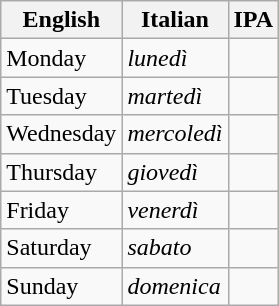<table class="wikitable">
<tr>
<th>English</th>
<th>Italian</th>
<th>IPA</th>
</tr>
<tr>
<td>Monday</td>
<td><em>lunedì</em></td>
<td></td>
</tr>
<tr>
<td>Tuesday</td>
<td><em>martedì</em></td>
<td></td>
</tr>
<tr>
<td>Wednesday</td>
<td><em>mercoledì</em></td>
<td></td>
</tr>
<tr>
<td>Thursday</td>
<td><em>giovedì</em></td>
<td></td>
</tr>
<tr>
<td>Friday</td>
<td><em>venerdì</em></td>
<td></td>
</tr>
<tr>
<td>Saturday</td>
<td><em>sabato</em></td>
<td></td>
</tr>
<tr>
<td>Sunday</td>
<td><em>domenica</em></td>
<td></td>
</tr>
</table>
